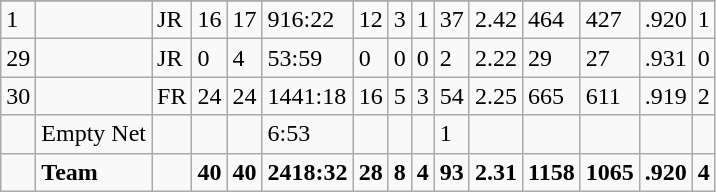<table class="wikitable sortable">
<tr align="center"  bgcolor="#dddddd">
</tr>
<tr>
<td>1</td>
<td></td>
<td>JR</td>
<td>16</td>
<td>17</td>
<td>916:22</td>
<td>12</td>
<td>3</td>
<td>1</td>
<td>37</td>
<td>2.42</td>
<td>464</td>
<td>427</td>
<td>.920</td>
<td>1</td>
</tr>
<tr>
<td>29</td>
<td></td>
<td>JR</td>
<td>0</td>
<td>4</td>
<td>53:59</td>
<td>0</td>
<td>0</td>
<td>0</td>
<td>2</td>
<td>2.22</td>
<td>29</td>
<td>27</td>
<td>.931</td>
<td>0</td>
</tr>
<tr>
<td>30</td>
<td></td>
<td>FR</td>
<td>24</td>
<td>24</td>
<td>1441:18</td>
<td>16</td>
<td>5</td>
<td>3</td>
<td>54</td>
<td>2.25</td>
<td>665</td>
<td>611</td>
<td>.919</td>
<td>2</td>
</tr>
<tr>
<td></td>
<td>Empty Net</td>
<td></td>
<td></td>
<td></td>
<td>6:53</td>
<td></td>
<td></td>
<td></td>
<td>1</td>
<td></td>
<td></td>
<td></td>
<td></td>
<td></td>
</tr>
<tr class="sortbottom">
<td></td>
<td><strong>Team</strong></td>
<td></td>
<td><strong>40</strong></td>
<td><strong>40</strong></td>
<td><strong>2418:32</strong></td>
<td><strong>28</strong></td>
<td><strong>8</strong></td>
<td><strong>4</strong></td>
<td><strong>93</strong></td>
<td><strong>2.31</strong></td>
<td><strong>1158</strong></td>
<td><strong>1065</strong></td>
<td><strong>.920</strong></td>
<td><strong>4</strong></td>
</tr>
</table>
